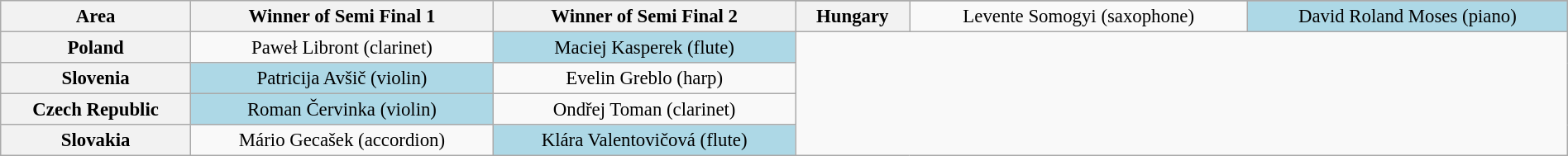<table class="wikitable sortable" style="font-size:95%;" width="100%">
<tr>
<th scope="col" rowspan="2">Area</th>
<th scope="col" rowspan="2">Winner of Semi Final 1</th>
<th scope="col" rowspan="2">Winner of Semi Final 2</th>
</tr>
<tr>
<th>Hungary</th>
<td style="text-align:center">Levente Somogyi (saxophone)</td>
<td style="text-align:center;background:lightblue;">David Roland Moses (piano)</td>
</tr>
<tr>
<th>Poland</th>
<td style="text-align:center">Paweł Libront (clarinet)</td>
<td style="text-align:center;background:lightblue;">Maciej Kasperek (flute)</td>
</tr>
<tr>
<th>Slovenia</th>
<td style="text-align:center;background:lightblue;">Patricija Avšič (violin)</td>
<td style="text-align:center">Evelin Greblo (harp)</td>
</tr>
<tr>
<th>Czech Republic</th>
<td style="text-align:center;background:lightblue;">Roman Červinka (violin)</td>
<td style="text-align:center">Ondřej Toman (clarinet)</td>
</tr>
<tr>
<th>Slovakia</th>
<td style="text-align:center">Mário Gecašek (accordion)</td>
<td style="text-align:center;background:lightblue;">Klára Valentovičová (flute)</td>
</tr>
</table>
